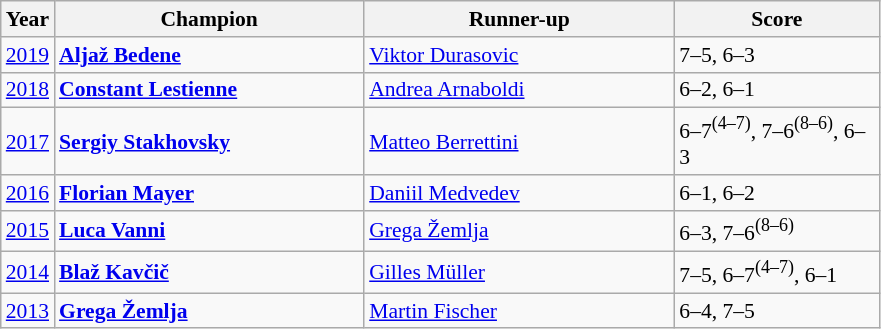<table class="wikitable" style="font-size:90%">
<tr>
<th>Year</th>
<th width="200">Champion</th>
<th width="200">Runner-up</th>
<th width="130">Score</th>
</tr>
<tr>
<td><a href='#'>2019</a></td>
<td> <strong><a href='#'>Aljaž Bedene</a></strong></td>
<td> <a href='#'>Viktor Durasovic</a></td>
<td>7–5, 6–3</td>
</tr>
<tr>
<td><a href='#'>2018</a></td>
<td> <strong><a href='#'>Constant Lestienne</a></strong></td>
<td> <a href='#'>Andrea Arnaboldi</a></td>
<td>6–2, 6–1</td>
</tr>
<tr>
<td><a href='#'>2017</a></td>
<td> <strong><a href='#'>Sergiy Stakhovsky</a></strong></td>
<td> <a href='#'>Matteo Berrettini</a></td>
<td>6–7<sup>(4–7)</sup>, 7–6<sup>(8–6)</sup>, 6–3</td>
</tr>
<tr>
<td><a href='#'>2016</a></td>
<td> <strong><a href='#'>Florian Mayer</a></strong></td>
<td> <a href='#'>Daniil Medvedev</a></td>
<td>6–1, 6–2</td>
</tr>
<tr>
<td><a href='#'>2015</a></td>
<td> <strong><a href='#'>Luca Vanni</a></strong></td>
<td> <a href='#'>Grega Žemlja</a></td>
<td>6–3, 7–6<sup>(8–6)</sup></td>
</tr>
<tr>
<td><a href='#'>2014</a></td>
<td> <strong><a href='#'>Blaž Kavčič</a></strong></td>
<td> <a href='#'>Gilles Müller</a></td>
<td>7–5, 6–7<sup>(4–7)</sup>, 6–1</td>
</tr>
<tr>
<td><a href='#'>2013</a></td>
<td> <strong><a href='#'>Grega Žemlja</a></strong></td>
<td> <a href='#'>Martin Fischer</a></td>
<td>6–4, 7–5</td>
</tr>
</table>
